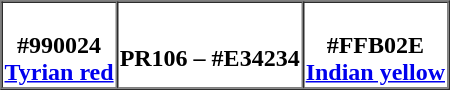<table border="1" cellspacing="0">
<tr>
<th><br><div>
<div>
<div>#990024</div>
<div><a href='#'>Tyrian red</a><br></div>
</div></div></th>
<th><br><div>
<div>
<div>PR106 – #E34234</div>
<div></div>
</div></div></th>
<th><br><div>
<div>
<div>#FFB02E</div>
<div><a href='#'>Indian yellow</a></div>
</div></div></th>
</tr>
</table>
